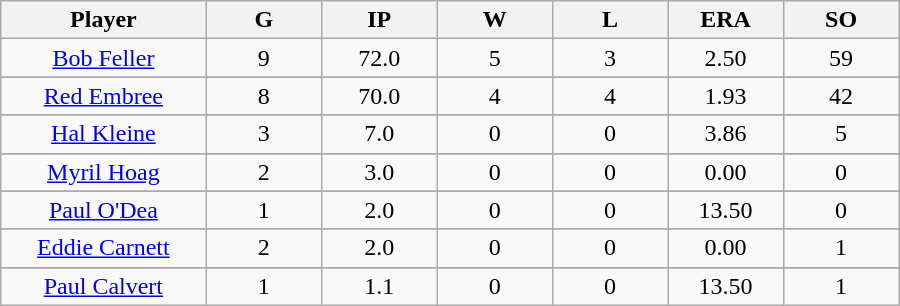<table class="wikitable sortable">
<tr>
<th bgcolor="#DDDDFF" width="16%">Player</th>
<th bgcolor="#DDDDFF" width="9%">G</th>
<th bgcolor="#DDDDFF" width="9%">IP</th>
<th bgcolor="#DDDDFF" width="9%">W</th>
<th bgcolor="#DDDDFF" width="9%">L</th>
<th bgcolor="#DDDDFF" width="9%">ERA</th>
<th bgcolor="#DDDDFF" width="9%">SO</th>
</tr>
<tr align="center">
<td><a href='#'>Bob Feller</a></td>
<td>9</td>
<td>72.0</td>
<td>5</td>
<td>3</td>
<td>2.50</td>
<td>59</td>
</tr>
<tr>
</tr>
<tr align="center">
<td><a href='#'>Red Embree</a></td>
<td>8</td>
<td>70.0</td>
<td>4</td>
<td>4</td>
<td>1.93</td>
<td>42</td>
</tr>
<tr>
</tr>
<tr align="center">
<td><a href='#'>Hal Kleine</a></td>
<td>3</td>
<td>7.0</td>
<td>0</td>
<td>0</td>
<td>3.86</td>
<td>5</td>
</tr>
<tr>
</tr>
<tr align="center">
<td><a href='#'>Myril Hoag</a></td>
<td>2</td>
<td>3.0</td>
<td>0</td>
<td>0</td>
<td>0.00</td>
<td>0</td>
</tr>
<tr>
</tr>
<tr align="center">
<td><a href='#'>Paul O'Dea</a></td>
<td>1</td>
<td>2.0</td>
<td>0</td>
<td>0</td>
<td>13.50</td>
<td>0</td>
</tr>
<tr>
</tr>
<tr align="center">
<td><a href='#'>Eddie Carnett</a></td>
<td>2</td>
<td>2.0</td>
<td>0</td>
<td>0</td>
<td>0.00</td>
<td>1</td>
</tr>
<tr>
</tr>
<tr align="center">
<td><a href='#'>Paul Calvert</a></td>
<td>1</td>
<td>1.1</td>
<td>0</td>
<td>0</td>
<td>13.50</td>
<td>1</td>
</tr>
</table>
